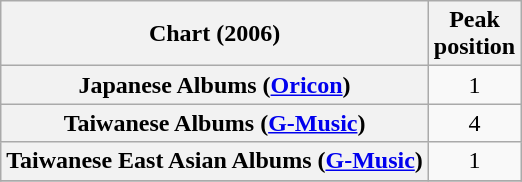<table class="wikitable plainrowheaders sortable">
<tr>
<th>Chart (2006)</th>
<th>Peak<br>position</th>
</tr>
<tr>
<th scope="row">Japanese Albums (<a href='#'>Oricon</a>)</th>
<td style="text-align:center;">1</td>
</tr>
<tr>
<th scope="row">Taiwanese Albums (<a href='#'>G-Music</a>)</th>
<td style="text-align:center;">4</td>
</tr>
<tr>
<th scope="row">Taiwanese East Asian Albums (<a href='#'>G-Music</a>)</th>
<td style="text-align:center;">1</td>
</tr>
<tr>
</tr>
</table>
